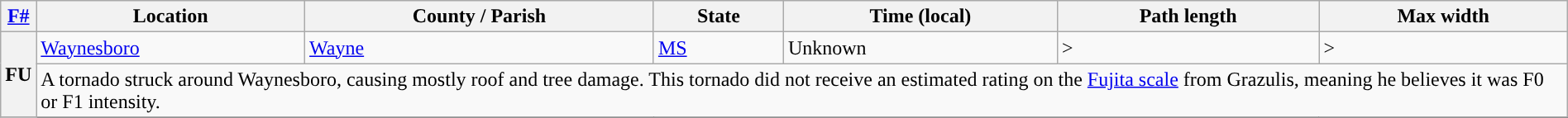<table class="wikitable sortable" style="width:100%;">
<tr>
<th scope="col" align="center"><a href='#'>F#</a></th>
<th scope="col" align="center" class="unsortable">Location</th>
<th scope="col" align="center" class="unsortable">County / Parish</th>
<th scope="col" align="center">State</th>
<th scope="col" align="center">Time (local)</th>
<th scope="col" align="center">Path length</th>
<th scope="col" align="center">Max width</th>
</tr>
<tr>
<th scope="row" rowspan="2" style="background-color:#">FU</th>
<td><a href='#'>Waynesboro</a></td>
<td><a href='#'>Wayne</a></td>
<td><a href='#'>MS</a></td>
<td>Unknown</td>
<td>></td>
<td>></td>
</tr>
<tr class="expand-child">
<td colspan="8" style=" border-bottom: 1px solid black;">A tornado struck around Waynesboro, causing mostly roof and tree damage. This tornado did not receive an estimated rating on the <a href='#'>Fujita scale</a> from Grazulis, meaning he believes it was F0 or F1 intensity.</td>
</tr>
<tr>
</tr>
</table>
